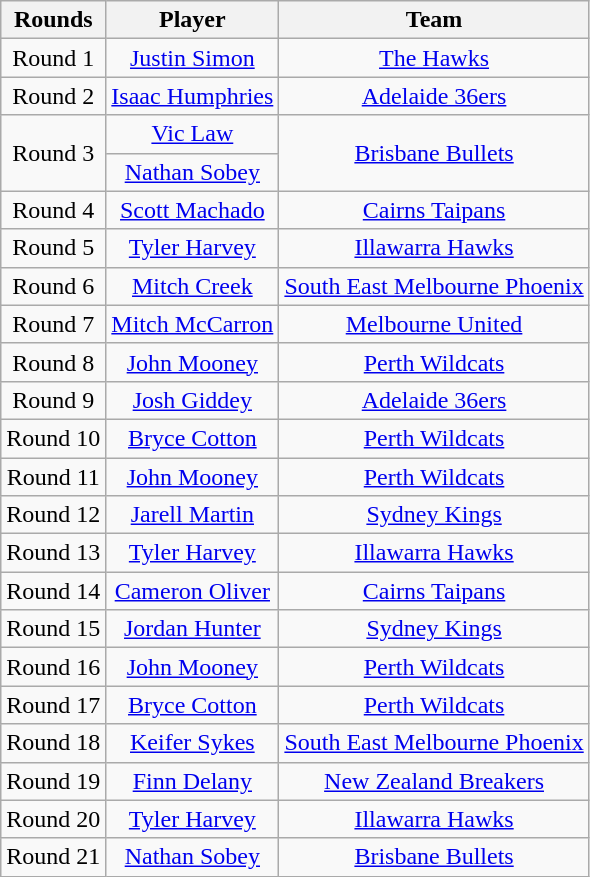<table class="wikitable" style="text-align:center">
<tr>
<th>Rounds</th>
<th>Player</th>
<th>Team</th>
</tr>
<tr>
<td>Round 1</td>
<td><a href='#'>Justin Simon</a></td>
<td><a href='#'>The Hawks</a></td>
</tr>
<tr>
<td>Round 2</td>
<td><a href='#'>Isaac Humphries</a></td>
<td><a href='#'>Adelaide 36ers</a></td>
</tr>
<tr>
<td rowspan="2">Round 3</td>
<td><a href='#'>Vic Law</a></td>
<td rowspan="2"><a href='#'>Brisbane Bullets</a></td>
</tr>
<tr>
<td><a href='#'>Nathan Sobey</a></td>
</tr>
<tr>
<td>Round 4</td>
<td><a href='#'>Scott Machado</a></td>
<td><a href='#'>Cairns Taipans</a></td>
</tr>
<tr>
<td>Round 5</td>
<td><a href='#'>Tyler Harvey</a></td>
<td><a href='#'>Illawarra Hawks</a></td>
</tr>
<tr>
<td>Round 6</td>
<td><a href='#'>Mitch Creek</a></td>
<td><a href='#'>South East Melbourne Phoenix</a></td>
</tr>
<tr>
<td>Round 7</td>
<td><a href='#'>Mitch McCarron</a></td>
<td><a href='#'>Melbourne United</a></td>
</tr>
<tr>
<td>Round 8</td>
<td><a href='#'>John Mooney</a></td>
<td><a href='#'>Perth Wildcats</a></td>
</tr>
<tr>
<td>Round 9</td>
<td><a href='#'>Josh Giddey</a></td>
<td><a href='#'>Adelaide 36ers</a></td>
</tr>
<tr>
<td>Round 10</td>
<td><a href='#'>Bryce Cotton</a></td>
<td><a href='#'>Perth Wildcats</a></td>
</tr>
<tr>
<td>Round 11</td>
<td><a href='#'>John Mooney</a></td>
<td><a href='#'>Perth Wildcats</a></td>
</tr>
<tr>
<td>Round 12</td>
<td><a href='#'>Jarell Martin</a></td>
<td><a href='#'>Sydney Kings</a></td>
</tr>
<tr>
<td>Round 13</td>
<td><a href='#'>Tyler Harvey</a></td>
<td><a href='#'>Illawarra Hawks</a></td>
</tr>
<tr>
<td>Round 14</td>
<td><a href='#'>Cameron Oliver</a></td>
<td><a href='#'>Cairns Taipans</a></td>
</tr>
<tr>
<td>Round 15</td>
<td><a href='#'>Jordan Hunter</a></td>
<td><a href='#'>Sydney Kings</a></td>
</tr>
<tr>
<td>Round 16</td>
<td><a href='#'>John Mooney</a></td>
<td><a href='#'>Perth Wildcats</a></td>
</tr>
<tr>
<td>Round 17</td>
<td><a href='#'>Bryce Cotton</a></td>
<td><a href='#'>Perth Wildcats</a></td>
</tr>
<tr>
<td>Round 18</td>
<td><a href='#'>Keifer Sykes</a></td>
<td><a href='#'>South East Melbourne Phoenix</a></td>
</tr>
<tr>
<td>Round 19</td>
<td><a href='#'>Finn Delany</a></td>
<td><a href='#'>New Zealand Breakers</a></td>
</tr>
<tr>
<td>Round 20</td>
<td><a href='#'>Tyler Harvey</a></td>
<td><a href='#'>Illawarra Hawks</a></td>
</tr>
<tr>
<td>Round 21</td>
<td><a href='#'>Nathan Sobey</a></td>
<td><a href='#'>Brisbane Bullets</a></td>
</tr>
</table>
